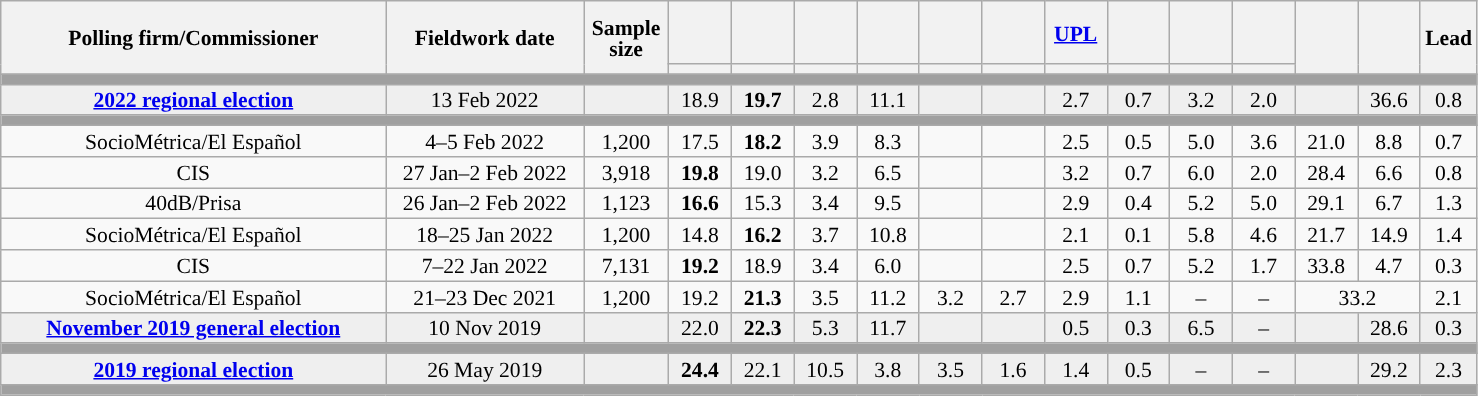<table class="wikitable collapsible collapsed" style="text-align:center; font-size:90%; line-height:14px;">
<tr style="height:42px;">
<th style="width:250px;" rowspan="2">Polling firm/Commissioner</th>
<th style="width:125px;" rowspan="2">Fieldwork date</th>
<th style="width:50px;" rowspan="2">Sample size</th>
<th style="width:35px;"></th>
<th style="width:35px;"></th>
<th style="width:35px;"></th>
<th style="width:35px;"></th>
<th style="width:35px;"></th>
<th style="width:35px;"></th>
<th style="width:35px;"><a href='#'>UPL</a></th>
<th style="width:35px;"></th>
<th style="width:35px;"></th>
<th style="width:35px;"></th>
<th style="width:35px;" rowspan="2"></th>
<th style="width:35px;" rowspan="2"></th>
<th style="width:30px;" rowspan="2">Lead</th>
</tr>
<tr>
<th style="color:inherit;background:"></th>
<th style="color:inherit;background:"></th>
<th style="color:inherit;background:"></th>
<th style="color:inherit;background:"></th>
<th style="color:inherit;background:"></th>
<th style="color:inherit;background:"></th>
<th style="color:inherit;background:"></th>
<th style="color:inherit;background:"></th>
<th style="color:inherit;background:"></th>
<th style="color:inherit;background:"></th>
</tr>
<tr>
<td colspan="16" style="background:#A0A0A0"></td>
</tr>
<tr style="background:#EFEFEF;">
<td><strong><a href='#'>2022 regional election</a></strong></td>
<td>13 Feb 2022</td>
<td></td>
<td>18.9</td>
<td><strong>19.7</strong></td>
<td>2.8</td>
<td>11.1</td>
<td></td>
<td></td>
<td>2.7</td>
<td>0.7</td>
<td>3.2</td>
<td>2.0</td>
<td></td>
<td>36.6</td>
<td style="background:">0.8</td>
</tr>
<tr>
<td colspan="16" style="background:#A0A0A0"></td>
</tr>
<tr>
<td>SocioMétrica/El Español</td>
<td>4–5 Feb 2022</td>
<td>1,200</td>
<td>17.5</td>
<td><strong>18.2</strong></td>
<td>3.9</td>
<td>8.3</td>
<td></td>
<td></td>
<td>2.5</td>
<td>0.5</td>
<td>5.0</td>
<td>3.6</td>
<td>21.0</td>
<td>8.8</td>
<td style="background:">0.7</td>
</tr>
<tr>
<td>CIS</td>
<td>27 Jan–2 Feb 2022</td>
<td>3,918</td>
<td><strong>19.8</strong></td>
<td>19.0</td>
<td>3.2</td>
<td>6.5</td>
<td></td>
<td></td>
<td>3.2</td>
<td>0.7</td>
<td>6.0</td>
<td>2.0</td>
<td>28.4</td>
<td>6.6</td>
<td style="background:">0.8</td>
</tr>
<tr>
<td>40dB/Prisa</td>
<td>26 Jan–2 Feb 2022</td>
<td>1,123</td>
<td><strong>16.6</strong></td>
<td>15.3</td>
<td>3.4</td>
<td>9.5</td>
<td></td>
<td></td>
<td>2.9</td>
<td>0.4</td>
<td>5.2</td>
<td>5.0</td>
<td>29.1</td>
<td>6.7</td>
<td style="background:">1.3</td>
</tr>
<tr>
<td>SocioMétrica/El Español</td>
<td>18–25 Jan 2022</td>
<td>1,200</td>
<td>14.8</td>
<td><strong>16.2</strong></td>
<td>3.7</td>
<td>10.8</td>
<td></td>
<td></td>
<td>2.1</td>
<td>0.1</td>
<td>5.8</td>
<td>4.6</td>
<td>21.7</td>
<td>14.9</td>
<td style="background:">1.4</td>
</tr>
<tr>
<td>CIS</td>
<td>7–22 Jan 2022</td>
<td>7,131</td>
<td><strong>19.2</strong></td>
<td>18.9</td>
<td>3.4</td>
<td>6.0</td>
<td></td>
<td></td>
<td>2.5</td>
<td>0.7</td>
<td>5.2</td>
<td>1.7</td>
<td>33.8</td>
<td>4.7</td>
<td style="background:">0.3</td>
</tr>
<tr>
<td>SocioMétrica/El Español</td>
<td>21–23 Dec 2021</td>
<td>1,200</td>
<td>19.2</td>
<td><strong>21.3</strong></td>
<td>3.5</td>
<td>11.2</td>
<td>3.2</td>
<td>2.7</td>
<td>2.9</td>
<td>1.1</td>
<td>–</td>
<td>–</td>
<td colspan="2">33.2</td>
<td style="background:">2.1</td>
</tr>
<tr style="background:#EFEFEF;">
<td><strong><a href='#'>November 2019 general election</a></strong></td>
<td>10 Nov 2019</td>
<td></td>
<td>22.0</td>
<td><strong>22.3</strong></td>
<td>5.3</td>
<td>11.7</td>
<td></td>
<td></td>
<td>0.5</td>
<td>0.3</td>
<td>6.5</td>
<td>–</td>
<td></td>
<td>28.6</td>
<td style="background:">0.3</td>
</tr>
<tr>
<td colspan="16" style="background:#A0A0A0"></td>
</tr>
<tr style="background:#EFEFEF;">
<td><strong><a href='#'>2019 regional election</a></strong></td>
<td>26 May 2019</td>
<td></td>
<td><strong>24.4</strong></td>
<td>22.1</td>
<td>10.5</td>
<td>3.8</td>
<td>3.5</td>
<td>1.6</td>
<td>1.4</td>
<td>0.5</td>
<td>–</td>
<td>–</td>
<td></td>
<td>29.2</td>
<td style="background:">2.3</td>
</tr>
<tr>
<td colspan="16" style="background:#A0A0A0"></td>
</tr>
</table>
